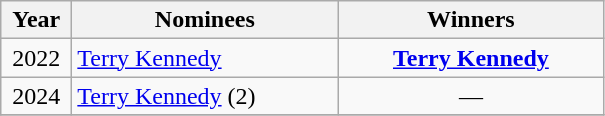<table class="wikitable">
<tr>
<th width=40>Year</th>
<th width=170>Nominees</th>
<th width=170>Winners</th>
</tr>
<tr>
<td align=center>2022</td>
<td><a href='#'>Terry Kennedy</a></td>
<td align=center><strong><a href='#'>Terry Kennedy</a></strong></td>
</tr>
<tr>
<td align=center>2024</td>
<td><a href='#'>Terry Kennedy</a> (2)</td>
<td align=center>—</td>
</tr>
<tr>
</tr>
</table>
